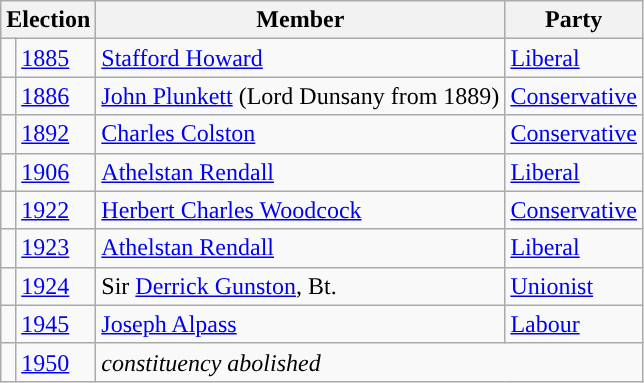<table class="wikitable">
<tr>
<th colspan="2">Election</th>
<th>Member </th>
<th>Party</th>
</tr>
<tr>
<td style="color:inherit;background-color: "></td>
<td><a href='#'>1885</a></td>
<td><a href='#'>Stafford Howard</a></td>
<td><a href='#'>Liberal</a></td>
</tr>
<tr>
<td style="color:inherit;background-color: "></td>
<td><a href='#'>1886</a></td>
<td><a href='#'>John Plunkett</a> (Lord Dunsany from 1889)</td>
<td><a href='#'>Conservative</a></td>
</tr>
<tr>
<td style="color:inherit;background-color: "></td>
<td><a href='#'>1892</a></td>
<td><a href='#'>Charles Colston</a></td>
<td><a href='#'>Conservative</a></td>
</tr>
<tr>
<td style="color:inherit;background-color: "></td>
<td><a href='#'>1906</a></td>
<td><a href='#'>Athelstan Rendall</a></td>
<td><a href='#'>Liberal</a></td>
</tr>
<tr>
<td style="color:inherit;background-color: "></td>
<td><a href='#'>1922</a></td>
<td><a href='#'>Herbert Charles Woodcock</a></td>
<td><a href='#'>Conservative</a></td>
</tr>
<tr>
<td style="color:inherit;background-color: "></td>
<td><a href='#'>1923</a></td>
<td><a href='#'>Athelstan Rendall</a></td>
<td><a href='#'>Liberal</a></td>
</tr>
<tr>
<td style="color:inherit;background-color: "></td>
<td><a href='#'>1924</a></td>
<td>Sir <a href='#'>Derrick Gunston</a>, Bt.</td>
<td><a href='#'>Unionist</a></td>
</tr>
<tr>
<td style="color:inherit;background-color: "></td>
<td><a href='#'>1945</a></td>
<td><a href='#'>Joseph Alpass</a></td>
<td><a href='#'>Labour</a></td>
</tr>
<tr>
<td></td>
<td><a href='#'>1950</a></td>
<td colspan="2"><em>constituency abolished</em></td>
</tr>
</table>
